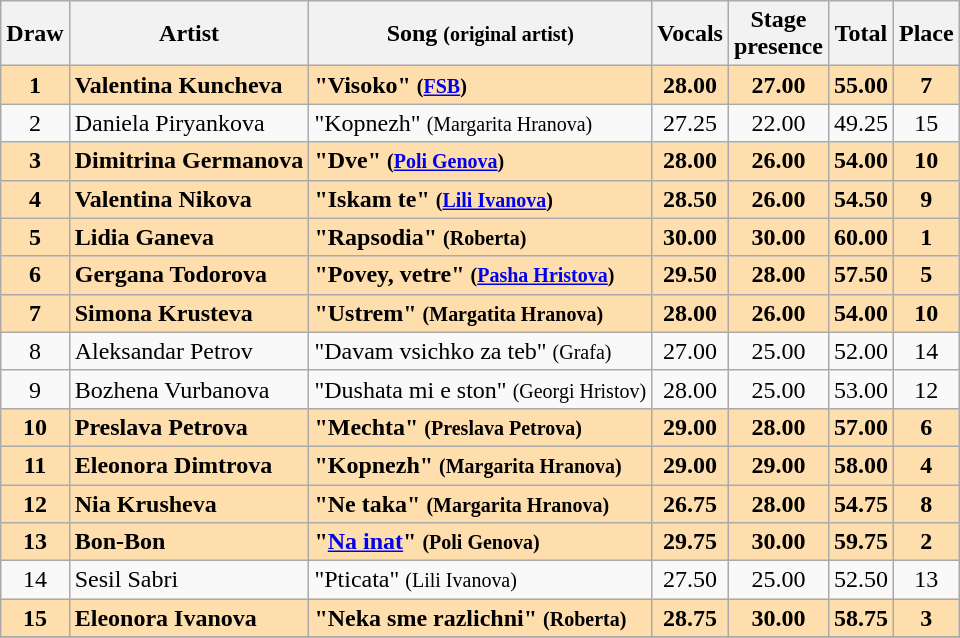<table class="sortable wikitable" style="margin: 1em auto 1em auto; text-align:center;">
<tr>
<th>Draw</th>
<th>Artist</th>
<th>Song <small>(original artist)</small></th>
<th>Vocals</th>
<th>Stage<br>presence</th>
<th>Total</th>
<th>Place</th>
</tr>
<tr style="font-weight:bold; background:#FFDEAD;">
<td>1</td>
<td align=left>Valentina Kuncheva</td>
<td align=left>"Visoko" <small>(<a href='#'>FSB</a>)</small></td>
<td>28.00</td>
<td>27.00</td>
<td>55.00</td>
<td>7</td>
</tr>
<tr>
<td>2</td>
<td align=left>Daniela Piryankova</td>
<td align=left>"Kopnezh" <small>(Margarita Hranova)</small></td>
<td>27.25</td>
<td>22.00</td>
<td>49.25</td>
<td>15</td>
</tr>
<tr style="font-weight:bold; background:#FFDEAD;">
<td>3</td>
<td align=left>Dimitrina Germanova</td>
<td align=left>"Dve" <small>(<a href='#'>Poli Genova</a>)</small></td>
<td>28.00</td>
<td>26.00</td>
<td>54.00</td>
<td>10</td>
</tr>
<tr style="font-weight:bold; background:#FFDEAD;">
<td>4</td>
<td align=left>Valentina Nikova</td>
<td align=left>"Iskam te" <small>(<a href='#'>Lili Ivanova</a>)</small></td>
<td>28.50</td>
<td>26.00</td>
<td>54.50</td>
<td>9</td>
</tr>
<tr style="font-weight:bold; background:#FFDEAD;">
<td>5</td>
<td align=left>Lidia Ganeva</td>
<td align=left>"Rapsodia" <small>(Roberta)</small></td>
<td>30.00</td>
<td>30.00</td>
<td>60.00</td>
<td>1</td>
</tr>
<tr style="font-weight:bold; background:#FFDEAD;">
<td>6</td>
<td align=left>Gergana Todorova</td>
<td align=left>"Povey, vetre" <small>(<a href='#'>Pasha Hristova</a>)</small></td>
<td>29.50</td>
<td>28.00</td>
<td>57.50</td>
<td>5</td>
</tr>
<tr style="font-weight:bold; background:#FFDEAD;">
<td>7</td>
<td align=left>Simona Krusteva</td>
<td align=left>"Ustrem" <small>(Margatita Hranova)</small></td>
<td>28.00</td>
<td>26.00</td>
<td>54.00</td>
<td>10</td>
</tr>
<tr>
<td>8</td>
<td align=left>Aleksandar Petrov</td>
<td align=left>"Davam vsichko za teb" <small>(Grafa)</small></td>
<td>27.00</td>
<td>25.00</td>
<td>52.00</td>
<td>14</td>
</tr>
<tr>
<td>9</td>
<td align=left>Bozhena Vurbanova</td>
<td align=left>"Dushata mi e ston" <small>(Georgi Hristov)</small></td>
<td>28.00</td>
<td>25.00</td>
<td>53.00</td>
<td>12</td>
</tr>
<tr style="font-weight:bold; background:#FFDEAD;">
<td>10</td>
<td align=left>Preslava Petrova</td>
<td align=left>"Mechta" <small>(Preslava Petrova)</small></td>
<td>29.00</td>
<td>28.00</td>
<td>57.00</td>
<td>6</td>
</tr>
<tr style="font-weight:bold; background:#FFDEAD;">
<td>11</td>
<td align=left>Eleonora Dimtrova</td>
<td align=left>"Kopnezh" <small>(Margarita Hranova)</small></td>
<td>29.00</td>
<td>29.00</td>
<td>58.00</td>
<td>4</td>
</tr>
<tr style="font-weight:bold; background:#FFDEAD;">
<td>12</td>
<td align=left>Nia Krusheva</td>
<td align=left>"Ne taka" <small>(Margarita Hranova)</small></td>
<td>26.75</td>
<td>28.00</td>
<td>54.75</td>
<td>8</td>
</tr>
<tr style="font-weight:bold; background:#FFDEAD;">
<td>13</td>
<td align=left>Bon-Bon</td>
<td align=left>"<a href='#'>Na inat</a>" <small>(Poli Genova)</small></td>
<td>29.75</td>
<td>30.00</td>
<td>59.75</td>
<td>2</td>
</tr>
<tr>
<td>14</td>
<td align=left>Sesil Sabri</td>
<td align=left>"Pticata" <small>(Lili Ivanova)</small></td>
<td>27.50</td>
<td>25.00</td>
<td>52.50</td>
<td>13</td>
</tr>
<tr style="font-weight:bold; background:#FFDEAD;">
<td>15</td>
<td align=left>Eleonora Ivanova</td>
<td align=left>"Neka sme razlichni" <small>(Roberta)</small></td>
<td>28.75</td>
<td>30.00</td>
<td>58.75</td>
<td>3</td>
</tr>
<tr>
</tr>
</table>
